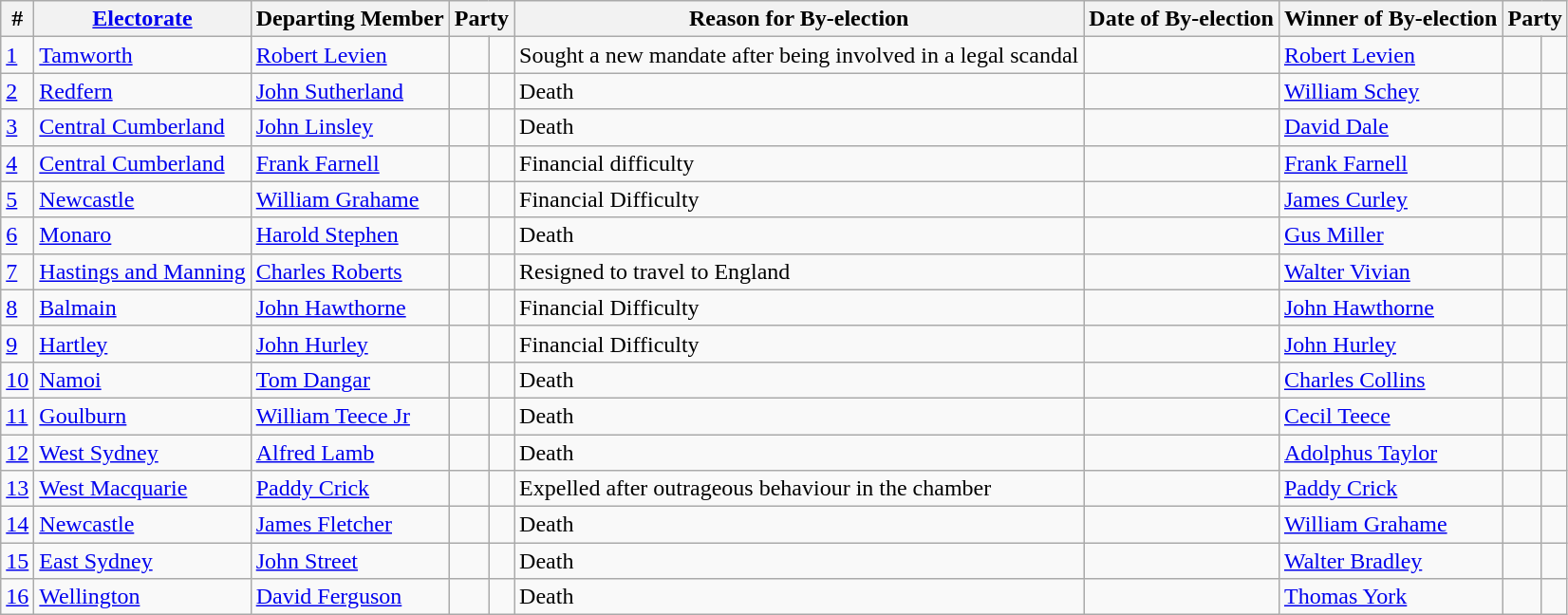<table class="wikitable sortable">
<tr>
<th>#</th>
<th><a href='#'>Electorate</a></th>
<th>Departing Member</th>
<th colspan="2">Party</th>
<th>Reason for By-election</th>
<th>Date of By-election</th>
<th>Winner of By-election</th>
<th colspan="2">Party</th>
</tr>
<tr>
<td>	<a href='#'>1</a></td>
<td><a href='#'>Tamworth</a></td>
<td><a href='#'>Robert Levien</a></td>
<td> </td>
<td></td>
<td>Sought a new mandate after being involved in a legal scandal</td>
<td></td>
<td><a href='#'>Robert Levien</a></td>
<td> </td>
<td></td>
</tr>
<tr>
<td>	<a href='#'>2</a></td>
<td><a href='#'>Redfern</a></td>
<td><a href='#'>John Sutherland</a></td>
<td> </td>
<td></td>
<td>Death</td>
<td></td>
<td><a href='#'>William Schey</a></td>
<td> </td>
<td></td>
</tr>
<tr>
<td>	<a href='#'>3</a></td>
<td><a href='#'>Central Cumberland</a></td>
<td><a href='#'>John Linsley</a></td>
<td> </td>
<td></td>
<td>Death</td>
<td></td>
<td><a href='#'>David Dale</a></td>
<td> </td>
<td></td>
</tr>
<tr>
<td>	<a href='#'>4</a></td>
<td><a href='#'>Central Cumberland</a></td>
<td><a href='#'>Frank Farnell</a></td>
<td> </td>
<td></td>
<td>Financial difficulty</td>
<td></td>
<td><a href='#'>Frank Farnell</a></td>
<td> </td>
<td></td>
</tr>
<tr>
<td>	<a href='#'>5</a></td>
<td><a href='#'>Newcastle</a></td>
<td><a href='#'>William Grahame</a></td>
<td> </td>
<td></td>
<td>Financial Difficulty</td>
<td></td>
<td><a href='#'>James Curley</a></td>
<td> </td>
<td></td>
</tr>
<tr>
<td>	<a href='#'>6</a></td>
<td><a href='#'>Monaro</a></td>
<td><a href='#'>Harold Stephen</a></td>
<td> </td>
<td></td>
<td>Death</td>
<td></td>
<td><a href='#'>Gus Miller</a></td>
<td> </td>
<td></td>
</tr>
<tr>
<td>	<a href='#'>7</a></td>
<td><a href='#'>Hastings and Manning</a></td>
<td><a href='#'>Charles Roberts</a></td>
<td> </td>
<td></td>
<td>Resigned to travel to England</td>
<td></td>
<td><a href='#'>Walter Vivian</a></td>
<td> </td>
<td></td>
</tr>
<tr>
<td>	<a href='#'>8</a></td>
<td><a href='#'>Balmain</a></td>
<td><a href='#'>John Hawthorne</a></td>
<td> </td>
<td></td>
<td>Financial Difficulty</td>
<td></td>
<td><a href='#'>John Hawthorne</a></td>
<td> </td>
<td></td>
</tr>
<tr>
<td>	<a href='#'>9</a></td>
<td><a href='#'>Hartley</a></td>
<td><a href='#'>John Hurley</a></td>
<td> </td>
<td></td>
<td>Financial Difficulty</td>
<td></td>
<td><a href='#'>John Hurley</a></td>
<td> </td>
<td></td>
</tr>
<tr {{Dts|>
<td>	<a href='#'>10</a></td>
<td><a href='#'>Namoi</a></td>
<td><a href='#'>Tom Dangar</a></td>
<td> </td>
<td></td>
<td>Death</td>
<td></td>
<td><a href='#'>Charles Collins</a></td>
<td> </td>
<td></td>
</tr>
<tr>
<td>	<a href='#'>11</a></td>
<td><a href='#'>Goulburn</a></td>
<td><a href='#'>William Teece Jr</a></td>
<td> </td>
<td></td>
<td>Death</td>
<td></td>
<td><a href='#'>Cecil Teece</a></td>
<td> </td>
<td></td>
</tr>
<tr>
<td>	<a href='#'>12</a></td>
<td><a href='#'>West Sydney</a></td>
<td><a href='#'>Alfred Lamb</a></td>
<td> </td>
<td></td>
<td>Death</td>
<td></td>
<td><a href='#'>Adolphus Taylor</a></td>
<td> </td>
<td></td>
</tr>
<tr>
<td>	<a href='#'>13</a></td>
<td><a href='#'>West Macquarie</a></td>
<td><a href='#'>Paddy Crick</a></td>
<td> </td>
<td></td>
<td>Expelled after outrageous behaviour in the chamber</td>
<td></td>
<td><a href='#'>Paddy Crick</a></td>
<td> </td>
<td></td>
</tr>
<tr>
<td>	<a href='#'>14</a></td>
<td><a href='#'>Newcastle</a></td>
<td><a href='#'>James Fletcher</a></td>
<td> </td>
<td></td>
<td>Death</td>
<td></td>
<td><a href='#'>William Grahame</a></td>
<td> </td>
<td></td>
</tr>
<tr>
<td>	<a href='#'>15</a></td>
<td><a href='#'>East Sydney</a></td>
<td><a href='#'>John Street</a></td>
<td> </td>
<td></td>
<td>Death</td>
<td></td>
<td><a href='#'>Walter Bradley</a></td>
<td> </td>
<td></td>
</tr>
<tr>
<td>	<a href='#'>16</a></td>
<td><a href='#'>Wellington</a></td>
<td><a href='#'>David Ferguson</a></td>
<td> </td>
<td></td>
<td>Death</td>
<td></td>
<td><a href='#'>Thomas York</a></td>
<td> </td>
<td></td>
</tr>
</table>
